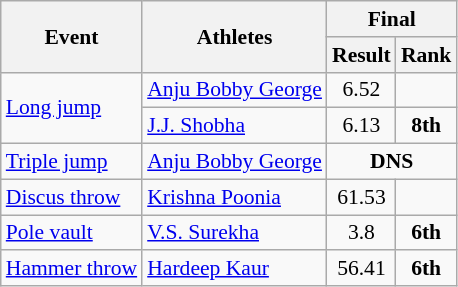<table class=wikitable style="font-size:90%">
<tr>
<th rowspan=2>Event</th>
<th rowspan=2>Athletes</th>
<th colspan=2>Final</th>
</tr>
<tr>
<th>Result</th>
<th>Rank</th>
</tr>
<tr>
<td rowspan=2><a href='#'>Long jump</a></td>
<td><a href='#'>Anju Bobby George</a></td>
<td style="text-align:center">6.52</td>
<td style="text-align:center"></td>
</tr>
<tr>
<td><a href='#'>J.J. Shobha</a></td>
<td style="text-align:center">6.13</td>
<td style="text-align:center"><strong>8th</strong></td>
</tr>
<tr>
<td><a href='#'>Triple jump</a></td>
<td><a href='#'>Anju Bobby George</a></td>
<td style="text-align:center" colspan=2><strong>DNS</strong></td>
</tr>
<tr>
<td><a href='#'>Discus throw</a></td>
<td><a href='#'>Krishna Poonia</a></td>
<td style="text-align:center">61.53</td>
<td style="text-align:center"></td>
</tr>
<tr>
<td><a href='#'>Pole vault</a></td>
<td><a href='#'>V.S. Surekha</a></td>
<td style="text-align:center">3.8</td>
<td style="text-align:center"><strong>6th</strong></td>
</tr>
<tr>
<td><a href='#'>Hammer throw</a></td>
<td><a href='#'>Hardeep Kaur</a></td>
<td style="text-align:center">56.41</td>
<td style="text-align:center"><strong>6th</strong></td>
</tr>
</table>
